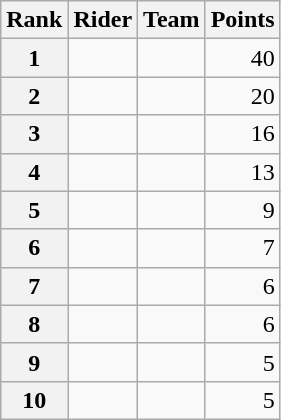<table class="wikitable" margin-bottom:0;">
<tr>
<th scope="col">Rank</th>
<th scope="col">Rider</th>
<th scope="col">Team</th>
<th scope="col">Points</th>
</tr>
<tr>
<th scope="row">1</th>
<td> </td>
<td></td>
<td align="right">40</td>
</tr>
<tr>
<th scope="row">2</th>
<td> </td>
<td></td>
<td align="right">20</td>
</tr>
<tr>
<th scope="row">3</th>
<td></td>
<td></td>
<td align="right">16</td>
</tr>
<tr>
<th scope="row">4</th>
<td></td>
<td></td>
<td align="right">13</td>
</tr>
<tr>
<th scope="row">5</th>
<td></td>
<td></td>
<td align="right">9</td>
</tr>
<tr>
<th scope="row">6</th>
<td></td>
<td></td>
<td align="right">7</td>
</tr>
<tr>
<th scope="row">7</th>
<td></td>
<td></td>
<td align="right">6</td>
</tr>
<tr>
<th scope="row">8</th>
<td> </td>
<td></td>
<td align="right">6</td>
</tr>
<tr>
<th scope="row">9</th>
<td></td>
<td></td>
<td align="right">5</td>
</tr>
<tr>
<th scope="row">10</th>
<td></td>
<td></td>
<td align="right">5</td>
</tr>
</table>
